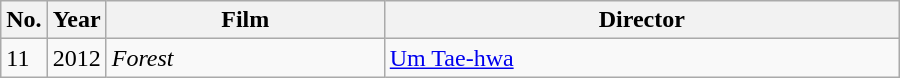<table class=wikitable style="width:600px">
<tr>
<th width=10>No.</th>
<th width=10>Year</th>
<th>Film</th>
<th>Director</th>
</tr>
<tr>
<td>11</td>
<td>2012</td>
<td><em>Forest</em></td>
<td><a href='#'>Um Tae-hwa</a></td>
</tr>
</table>
